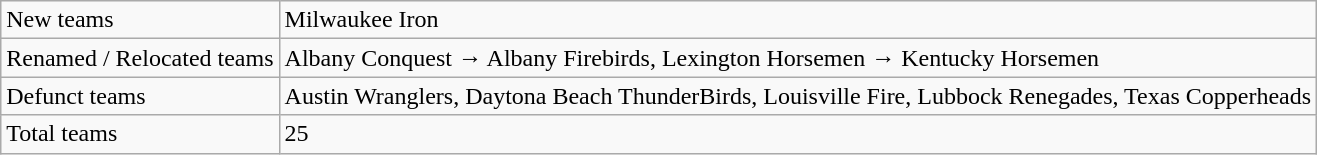<table class="wikitable">
<tr>
<td>New teams</td>
<td>Milwaukee Iron</td>
</tr>
<tr>
<td>Renamed / Relocated teams</td>
<td>Albany Conquest → Albany Firebirds, Lexington Horsemen → Kentucky Horsemen</td>
</tr>
<tr>
<td>Defunct teams</td>
<td>Austin Wranglers, Daytona Beach ThunderBirds, Louisville Fire, Lubbock Renegades, Texas Copperheads</td>
</tr>
<tr>
<td>Total teams</td>
<td>25</td>
</tr>
</table>
